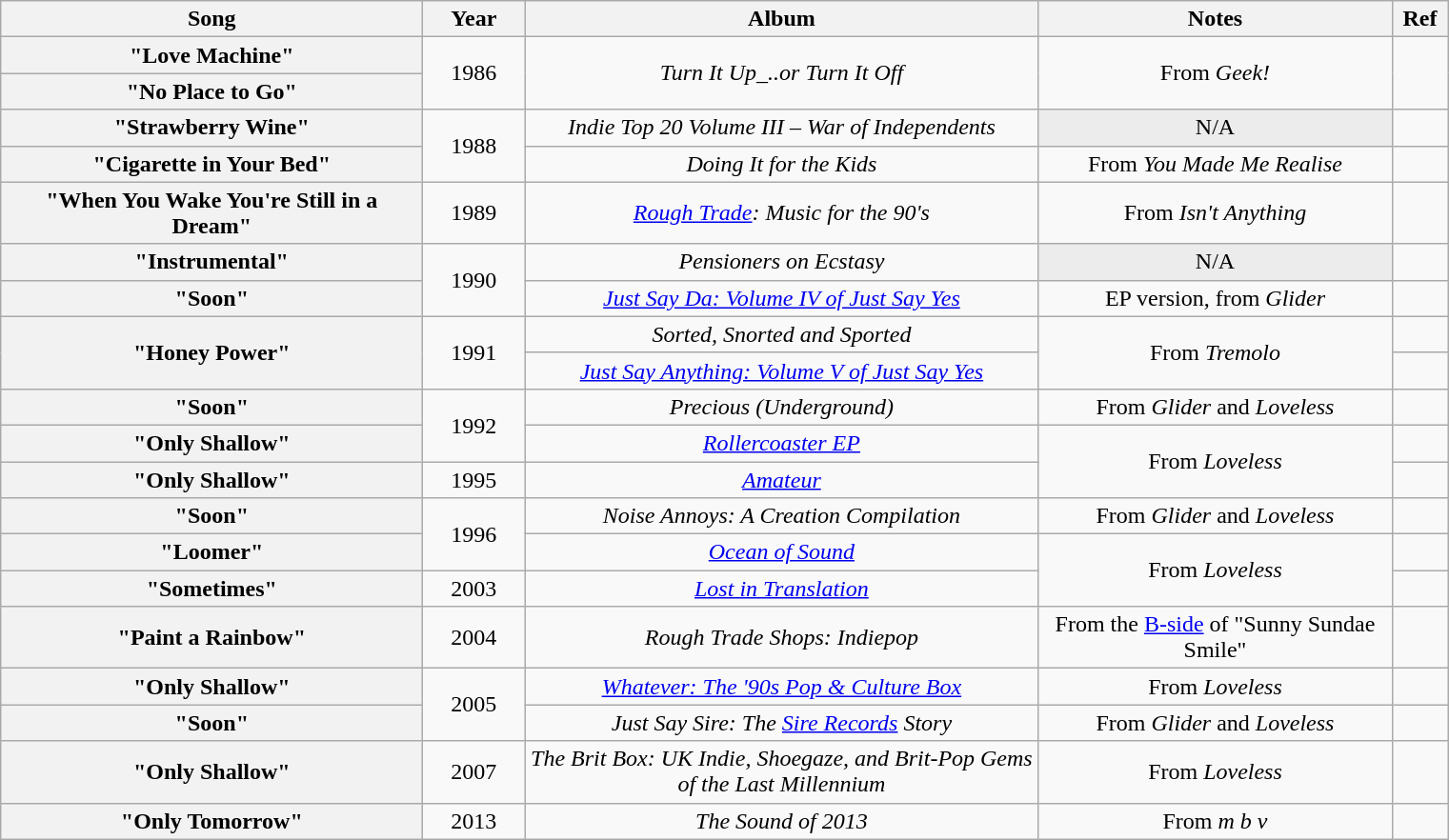<table class="wikitable plainrowheaders" style="text-align:center">
<tr>
<th scope="col" style="width:18em">Song</th>
<th scope="col" style="width:4em">Year</th>
<th scope="col" style="width:22em">Album</th>
<th scope="col" style="width:15em">Notes</th>
<th scope="col" style="width:2em">Ref</th>
</tr>
<tr>
<th scope="row">"Love Machine"</th>
<td rowspan="2">1986</td>
<td rowspan="2"><em>Turn It Up_..or Turn It Off</em></td>
<td rowspan="2">From <em>Geek!</em></td>
<td rowspan="2"></td>
</tr>
<tr>
<th scope="row">"No Place to Go"</th>
</tr>
<tr>
<th scope="row">"Strawberry Wine"</th>
<td rowspan="2">1988</td>
<td><em>Indie Top 20 Volume III – War of Independents</em></td>
<td style="background:#ececec"><span>N/A</span></td>
<td></td>
</tr>
<tr>
<th scope="row">"Cigarette in Your Bed"</th>
<td><em>Doing It for the Kids</em></td>
<td>From <em>You Made Me Realise</em></td>
<td></td>
</tr>
<tr>
<th scope="row">"When You Wake You're Still in a Dream"</th>
<td>1989</td>
<td><em><a href='#'>Rough Trade</a>: Music for the 90's</em></td>
<td>From <em>Isn't Anything</em></td>
<td></td>
</tr>
<tr>
<th scope="row">"Instrumental"</th>
<td rowspan="2">1990</td>
<td><em>Pensioners on Ecstasy</em></td>
<td style="background:#ececec"><span>N/A</span></td>
<td></td>
</tr>
<tr>
<th scope="row">"Soon"</th>
<td><em><a href='#'>Just Say Da: Volume IV of Just Say Yes</a></em></td>
<td>EP version, from <em>Glider</em></td>
<td></td>
</tr>
<tr>
<th scope="row" rowspan="2">"Honey Power"</th>
<td rowspan="2">1991</td>
<td><em>Sorted, Snorted and Sported</em></td>
<td rowspan="2">From <em>Tremolo</em></td>
<td></td>
</tr>
<tr>
<td><em><a href='#'>Just Say Anything: Volume V of Just Say Yes</a></em></td>
<td></td>
</tr>
<tr>
<th scope="row">"Soon"</th>
<td rowspan="2">1992</td>
<td><em>Precious (Underground)</em></td>
<td>From <em>Glider</em> and <em>Loveless</em></td>
<td></td>
</tr>
<tr>
<th scope="row">"Only Shallow" </th>
<td><em><a href='#'>Rollercoaster EP</a></em></td>
<td rowspan="2">From <em>Loveless</em></td>
<td></td>
</tr>
<tr>
<th scope="row">"Only Shallow"</th>
<td>1995</td>
<td><em><a href='#'>Amateur</a></em></td>
<td></td>
</tr>
<tr>
<th scope="row">"Soon"</th>
<td rowspan="2">1996</td>
<td><em>Noise Annoys: A Creation Compilation</em></td>
<td>From <em>Glider</em> and <em>Loveless</em></td>
<td></td>
</tr>
<tr>
<th scope="row">"Loomer"</th>
<td><em><a href='#'>Ocean of Sound</a></em></td>
<td rowspan="2">From <em>Loveless</em></td>
<td></td>
</tr>
<tr>
<th scope="row">"Sometimes"</th>
<td>2003</td>
<td><em><a href='#'>Lost in Translation</a></em></td>
<td></td>
</tr>
<tr>
<th scope="row">"Paint a Rainbow"</th>
<td>2004</td>
<td><em>Rough Trade Shops: Indiepop</em></td>
<td>From the <a href='#'>B-side</a> of "Sunny Sundae Smile"</td>
<td></td>
</tr>
<tr>
<th scope="row">"Only Shallow"</th>
<td rowspan="2">2005</td>
<td><em><a href='#'>Whatever: The '90s Pop & Culture Box</a></em></td>
<td>From <em>Loveless</em></td>
<td></td>
</tr>
<tr>
<th scope="row">"Soon"</th>
<td><em>Just Say Sire: The <a href='#'>Sire Records</a> Story</em></td>
<td>From <em>Glider</em> and <em>Loveless</em></td>
<td></td>
</tr>
<tr>
<th scope="row">"Only Shallow"</th>
<td>2007</td>
<td><em>The Brit Box: UK Indie, Shoegaze, and Brit-Pop Gems of the Last Millennium</em></td>
<td>From <em>Loveless</em></td>
<td></td>
</tr>
<tr>
<th scope="row">"Only Tomorrow"</th>
<td>2013</td>
<td><em>The Sound of 2013</em></td>
<td>From <em>m b v</em></td>
<td></td>
</tr>
</table>
